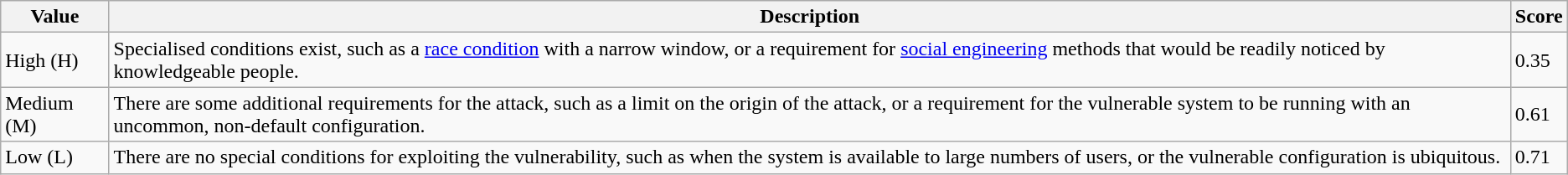<table class="wikitable">
<tr>
<th>Value</th>
<th>Description</th>
<th>Score</th>
</tr>
<tr>
<td>High (H)</td>
<td>Specialised conditions exist, such as a <a href='#'>race condition</a> with a narrow window, or a requirement for <a href='#'>social engineering</a> methods that would be readily noticed by knowledgeable people.</td>
<td>0.35</td>
</tr>
<tr>
<td>Medium (M)</td>
<td>There are some additional requirements for the attack, such as a limit on the origin of the attack, or a requirement for the vulnerable system to be running with an uncommon, non-default configuration.</td>
<td>0.61</td>
</tr>
<tr>
<td>Low (L)</td>
<td>There are no special conditions for exploiting the vulnerability, such as when the system is available to large numbers of users, or the vulnerable configuration is ubiquitous.</td>
<td>0.71</td>
</tr>
</table>
